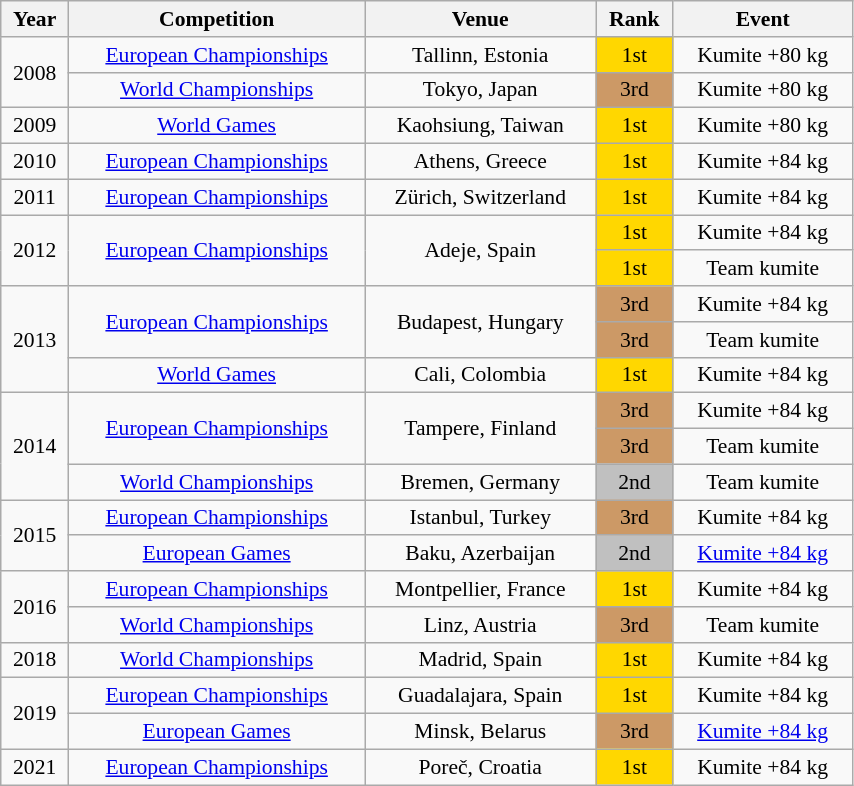<table class="wikitable sortable" width=45% style="font-size:90%; text-align:center;">
<tr>
<th>Year</th>
<th>Competition</th>
<th>Venue</th>
<th>Rank</th>
<th>Event</th>
</tr>
<tr>
<td rowspan=2>2008</td>
<td><a href='#'>European Championships</a></td>
<td>Tallinn, Estonia</td>
<td bgcolor="gold">1st</td>
<td>Kumite +80 kg</td>
</tr>
<tr>
<td><a href='#'>World Championships</a></td>
<td>Tokyo, Japan</td>
<td bgcolor="cc9966">3rd</td>
<td>Kumite +80 kg</td>
</tr>
<tr>
<td>2009</td>
<td><a href='#'>World Games</a></td>
<td>Kaohsiung, Taiwan</td>
<td bgcolor="gold">1st</td>
<td>Kumite +80 kg</td>
</tr>
<tr>
<td>2010</td>
<td><a href='#'>European Championships</a></td>
<td>Athens, Greece</td>
<td bgcolor="gold">1st</td>
<td>Kumite +84 kg</td>
</tr>
<tr>
<td>2011</td>
<td><a href='#'>European Championships</a></td>
<td>Zürich, Switzerland</td>
<td bgcolor="gold">1st</td>
<td>Kumite +84 kg</td>
</tr>
<tr>
<td rowspan=2>2012</td>
<td rowspan=2><a href='#'>European Championships</a></td>
<td rowspan=2>Adeje, Spain</td>
<td bgcolor="gold">1st</td>
<td>Kumite +84 kg</td>
</tr>
<tr>
<td bgcolor="gold">1st</td>
<td>Team kumite</td>
</tr>
<tr>
<td rowspan=3>2013</td>
<td rowspan=2><a href='#'>European Championships</a></td>
<td rowspan=2>Budapest, Hungary</td>
<td bgcolor="cc9966">3rd</td>
<td>Kumite +84 kg</td>
</tr>
<tr>
<td bgcolor="cc9966">3rd</td>
<td>Team kumite</td>
</tr>
<tr>
<td><a href='#'>World Games</a></td>
<td>Cali, Colombia</td>
<td bgcolor="gold">1st</td>
<td>Kumite +84 kg</td>
</tr>
<tr>
<td rowspan=3>2014</td>
<td rowspan=2><a href='#'>European Championships</a></td>
<td rowspan=2>Tampere, Finland</td>
<td bgcolor="cc9966">3rd</td>
<td>Kumite +84 kg</td>
</tr>
<tr>
<td bgcolor="cc9966">3rd</td>
<td>Team kumite</td>
</tr>
<tr>
<td><a href='#'>World Championships</a></td>
<td>Bremen, Germany</td>
<td bgcolor="silver">2nd</td>
<td>Team kumite</td>
</tr>
<tr>
<td rowspan=2>2015</td>
<td><a href='#'>European Championships</a></td>
<td>Istanbul, Turkey</td>
<td bgcolor="cc9966">3rd</td>
<td>Kumite +84 kg</td>
</tr>
<tr>
<td><a href='#'>European Games</a></td>
<td>Baku, Azerbaijan</td>
<td bgcolor="silver">2nd</td>
<td><a href='#'>Kumite +84 kg</a></td>
</tr>
<tr>
<td rowspan=2>2016</td>
<td><a href='#'>European Championships</a></td>
<td>Montpellier, France</td>
<td bgcolor="gold">1st</td>
<td>Kumite +84 kg</td>
</tr>
<tr>
<td><a href='#'>World Championships</a></td>
<td>Linz, Austria</td>
<td bgcolor="cc9966">3rd</td>
<td>Team kumite</td>
</tr>
<tr>
<td>2018</td>
<td><a href='#'>World Championships</a></td>
<td>Madrid, Spain</td>
<td bgcolor="gold">1st</td>
<td>Kumite +84 kg</td>
</tr>
<tr>
<td rowspan=2>2019</td>
<td><a href='#'>European Championships</a></td>
<td>Guadalajara, Spain</td>
<td bgcolor="gold">1st</td>
<td>Kumite +84 kg</td>
</tr>
<tr>
<td><a href='#'>European Games</a></td>
<td>Minsk, Belarus</td>
<td bgcolor="cc9966">3rd</td>
<td><a href='#'>Kumite +84 kg</a></td>
</tr>
<tr>
<td>2021</td>
<td><a href='#'>European Championships</a></td>
<td>Poreč, Croatia</td>
<td bgcolor="gold">1st</td>
<td>Kumite +84 kg</td>
</tr>
</table>
